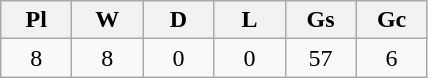<table class="wikitable" style="text-align:center">
<tr>
<th width=40px>Pl</th>
<th width=40px>W</th>
<th width=40px>D</th>
<th width=40px>L</th>
<th width=40px>Gs</th>
<th width=40px>Gc</th>
</tr>
<tr>
<td>8</td>
<td>8</td>
<td>0</td>
<td>0</td>
<td>57</td>
<td>6</td>
</tr>
</table>
